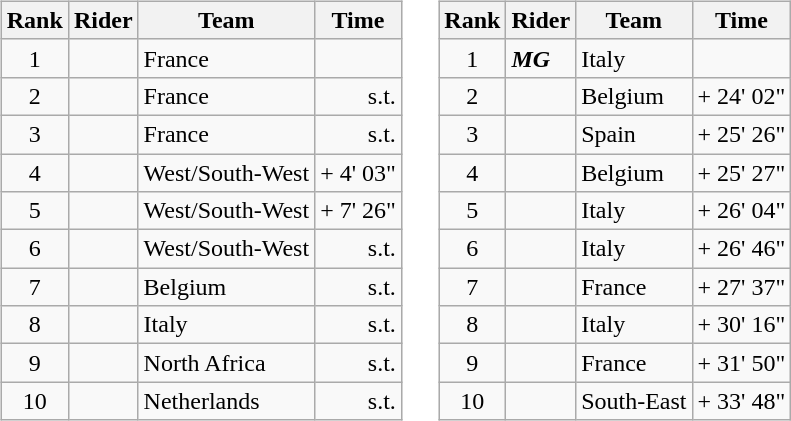<table>
<tr>
<td><br><table class="wikitable">
<tr>
<th scope="col">Rank</th>
<th scope="col">Rider</th>
<th scope="col">Team</th>
<th scope="col">Time</th>
</tr>
<tr>
<td style="text-align:center;">1</td>
<td></td>
<td>France</td>
<td style="text-align:right;"></td>
</tr>
<tr>
<td style="text-align:center;">2</td>
<td></td>
<td>France</td>
<td style="text-align:right;">s.t.</td>
</tr>
<tr>
<td style="text-align:center;">3</td>
<td></td>
<td>France</td>
<td style="text-align:right;">s.t.</td>
</tr>
<tr>
<td style="text-align:center;">4</td>
<td></td>
<td>West/South-West</td>
<td style="text-align:right;">+ 4' 03"</td>
</tr>
<tr>
<td style="text-align:center;">5</td>
<td></td>
<td>West/South-West</td>
<td style="text-align:right;">+ 7' 26"</td>
</tr>
<tr>
<td style="text-align:center;">6</td>
<td></td>
<td>West/South-West</td>
<td style="text-align:right;">s.t.</td>
</tr>
<tr>
<td style="text-align:center;">7</td>
<td></td>
<td>Belgium</td>
<td style="text-align:right;">s.t.</td>
</tr>
<tr>
<td style="text-align:center;">8</td>
<td></td>
<td>Italy</td>
<td style="text-align:right;">s.t.</td>
</tr>
<tr>
<td style="text-align:center;">9</td>
<td></td>
<td>North Africa</td>
<td style="text-align:right;">s.t.</td>
</tr>
<tr>
<td style="text-align:center;">10</td>
<td></td>
<td>Netherlands</td>
<td style="text-align:right;">s.t.</td>
</tr>
</table>
</td>
<td></td>
<td><br><table class="wikitable">
<tr>
<th scope="col">Rank</th>
<th scope="col">Rider</th>
<th scope="col">Team</th>
<th scope="col">Time</th>
</tr>
<tr>
<td style="text-align:center;">1</td>
<td>  <strong><em>MG</em></strong></td>
<td>Italy</td>
<td style="text-align:right;"></td>
</tr>
<tr>
<td style="text-align:center;">2</td>
<td></td>
<td>Belgium</td>
<td style="text-align:right;">+ 24' 02"</td>
</tr>
<tr>
<td style="text-align:center;">3</td>
<td></td>
<td>Spain</td>
<td style="text-align:right;">+ 25' 26"</td>
</tr>
<tr>
<td style="text-align:center;">4</td>
<td></td>
<td>Belgium</td>
<td style="text-align:right;">+ 25' 27"</td>
</tr>
<tr>
<td style="text-align:center;">5</td>
<td></td>
<td>Italy</td>
<td style="text-align:right;">+ 26' 04"</td>
</tr>
<tr>
<td style="text-align:center;">6</td>
<td></td>
<td>Italy</td>
<td style="text-align:right;">+ 26' 46"</td>
</tr>
<tr>
<td style="text-align:center;">7</td>
<td></td>
<td>France</td>
<td style="text-align:right;">+ 27' 37"</td>
</tr>
<tr>
<td style="text-align:center;">8</td>
<td></td>
<td>Italy</td>
<td style="text-align:right;">+ 30' 16"</td>
</tr>
<tr>
<td style="text-align:center;">9</td>
<td></td>
<td>France</td>
<td style="text-align:right;">+ 31' 50"</td>
</tr>
<tr>
<td style="text-align:center;">10</td>
<td></td>
<td>South-East</td>
<td style="text-align:right;">+ 33' 48"</td>
</tr>
</table>
</td>
</tr>
</table>
